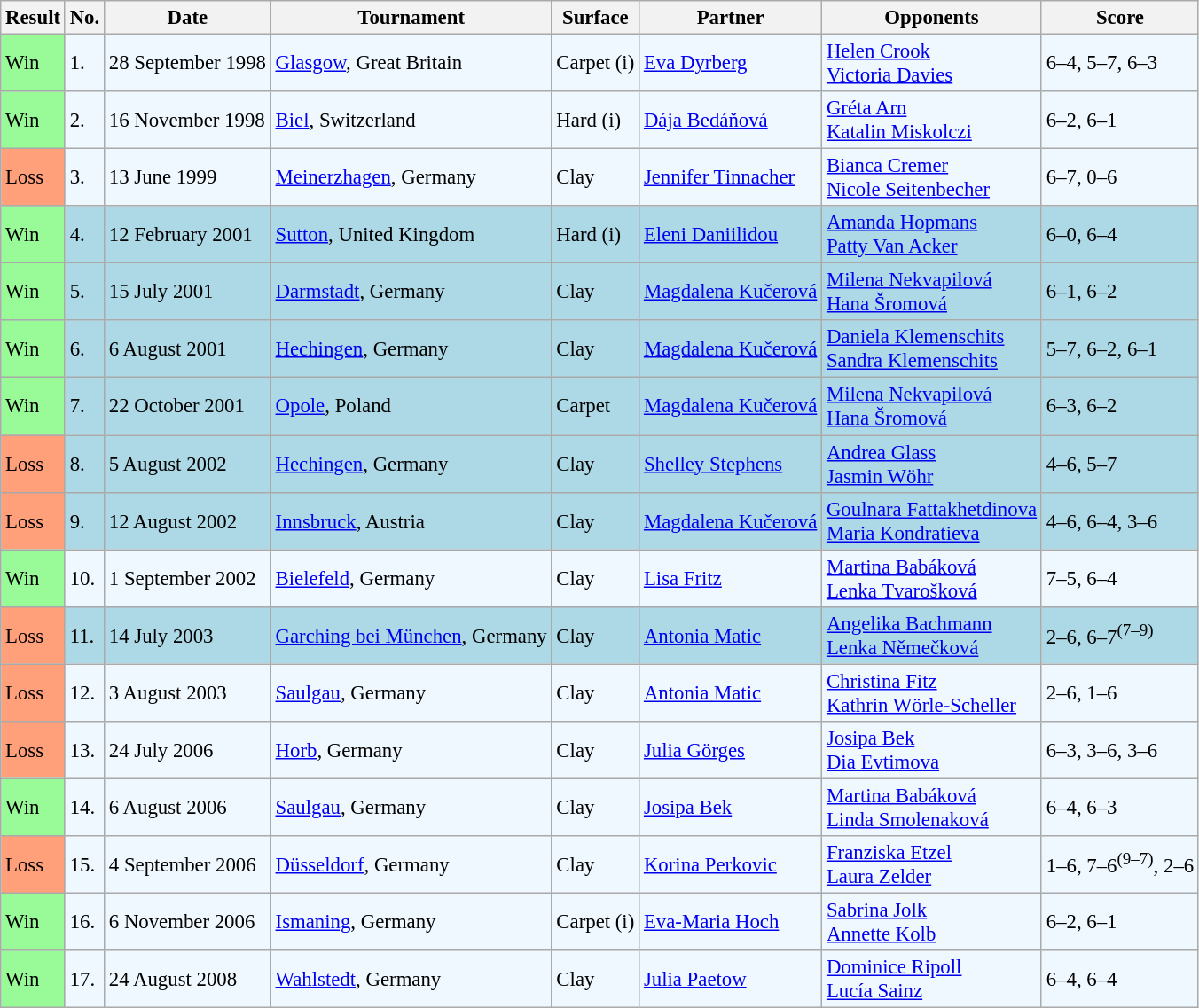<table class="sortable wikitable" style="font-size:95%">
<tr>
<th>Result</th>
<th>No.</th>
<th>Date</th>
<th>Tournament</th>
<th>Surface</th>
<th>Partner</th>
<th>Opponents</th>
<th>Score</th>
</tr>
<tr style="background:#f0f8ff;">
<td style="background:#98fb98;">Win</td>
<td>1.</td>
<td>28 September 1998</td>
<td><a href='#'>Glasgow</a>, Great Britain</td>
<td>Carpet (i)</td>
<td> <a href='#'>Eva Dyrberg</a></td>
<td> <a href='#'>Helen Crook</a> <br>  <a href='#'>Victoria Davies</a></td>
<td>6–4, 5–7, 6–3</td>
</tr>
<tr bgcolor="#f0f8ff">
<td style="background:#98fb98;">Win</td>
<td>2.</td>
<td>16 November 1998</td>
<td><a href='#'>Biel</a>, Switzerland</td>
<td>Hard (i)</td>
<td> <a href='#'>Dája Bedáňová</a></td>
<td> <a href='#'>Gréta Arn</a> <br>  <a href='#'>Katalin Miskolczi</a></td>
<td>6–2, 6–1</td>
</tr>
<tr bgcolor="#f0f8ff">
<td style="background:#ffa07a;">Loss</td>
<td>3.</td>
<td>13 June 1999</td>
<td><a href='#'>Meinerzhagen</a>, Germany</td>
<td>Clay</td>
<td> <a href='#'>Jennifer Tinnacher</a></td>
<td> <a href='#'>Bianca Cremer</a> <br>  <a href='#'>Nicole Seitenbecher</a></td>
<td>6–7, 0–6</td>
</tr>
<tr bgcolor="lightblue">
<td style="background:#98fb98;">Win</td>
<td>4.</td>
<td>12 February 2001</td>
<td><a href='#'>Sutton</a>, United Kingdom</td>
<td>Hard (i)</td>
<td> <a href='#'>Eleni Daniilidou</a></td>
<td> <a href='#'>Amanda Hopmans</a> <br>  <a href='#'>Patty Van Acker</a></td>
<td>6–0, 6–4</td>
</tr>
<tr style="background:lightblue;">
<td style="background:#98fb98;">Win</td>
<td>5.</td>
<td>15 July 2001</td>
<td><a href='#'>Darmstadt</a>, Germany</td>
<td>Clay</td>
<td> <a href='#'>Magdalena Kučerová</a></td>
<td> <a href='#'>Milena Nekvapilová</a> <br>  <a href='#'>Hana Šromová</a></td>
<td>6–1, 6–2</td>
</tr>
<tr style="background:lightblue;">
<td style="background:#98fb98;">Win</td>
<td>6.</td>
<td>6 August 2001</td>
<td><a href='#'>Hechingen</a>, Germany</td>
<td>Clay</td>
<td> <a href='#'>Magdalena Kučerová</a></td>
<td> <a href='#'>Daniela Klemenschits</a> <br>  <a href='#'>Sandra Klemenschits</a></td>
<td>5–7, 6–2, 6–1</td>
</tr>
<tr style="background:lightblue;">
<td style="background:#98fb98;">Win</td>
<td>7.</td>
<td>22 October 2001</td>
<td><a href='#'>Opole</a>, Poland</td>
<td>Carpet</td>
<td> <a href='#'>Magdalena Kučerová</a></td>
<td> <a href='#'>Milena Nekvapilová</a> <br>  <a href='#'>Hana Šromová</a></td>
<td>6–3, 6–2</td>
</tr>
<tr bgcolor="lightblue">
<td style="background:#ffa07a;">Loss</td>
<td>8.</td>
<td>5 August 2002</td>
<td><a href='#'>Hechingen</a>, Germany</td>
<td>Clay</td>
<td> <a href='#'>Shelley Stephens</a></td>
<td> <a href='#'>Andrea Glass</a> <br>  <a href='#'>Jasmin Wöhr</a></td>
<td>4–6, 5–7</td>
</tr>
<tr style="background:lightblue;">
<td style="background:#ffa07a;">Loss</td>
<td>9.</td>
<td>12 August 2002</td>
<td><a href='#'>Innsbruck</a>, Austria</td>
<td>Clay</td>
<td> <a href='#'>Magdalena Kučerová</a></td>
<td> <a href='#'>Goulnara Fattakhetdinova</a> <br>  <a href='#'>Maria Kondratieva</a></td>
<td>4–6, 6–4, 3–6</td>
</tr>
<tr bgcolor="#f0f8ff">
<td style="background:#98fb98;">Win</td>
<td>10.</td>
<td>1 September 2002</td>
<td><a href='#'>Bielefeld</a>, Germany</td>
<td>Clay</td>
<td> <a href='#'>Lisa Fritz</a></td>
<td> <a href='#'>Martina Babáková</a> <br>  <a href='#'>Lenka Tvarošková</a></td>
<td>7–5, 6–4</td>
</tr>
<tr style="background:lightblue;">
<td style="background:#ffa07a;">Loss</td>
<td>11.</td>
<td>14 July 2003</td>
<td><a href='#'>Garching bei München</a>, Germany</td>
<td>Clay</td>
<td> <a href='#'>Antonia Matic</a></td>
<td> <a href='#'>Angelika Bachmann</a> <br>  <a href='#'>Lenka Němečková</a></td>
<td>2–6, 6–7<sup>(7–9)</sup></td>
</tr>
<tr bgcolor="#f0f8ff">
<td style="background:#ffa07a;">Loss</td>
<td>12.</td>
<td>3 August 2003</td>
<td><a href='#'>Saulgau</a>, Germany</td>
<td>Clay</td>
<td> <a href='#'>Antonia Matic</a></td>
<td> <a href='#'>Christina Fitz</a> <br>  <a href='#'>Kathrin Wörle-Scheller</a></td>
<td>2–6, 1–6</td>
</tr>
<tr style="background:#f0f8ff;">
<td style="background:#ffa07a;">Loss</td>
<td>13.</td>
<td>24 July 2006</td>
<td><a href='#'>Horb</a>, Germany</td>
<td>Clay</td>
<td> <a href='#'>Julia Görges</a></td>
<td> <a href='#'>Josipa Bek</a> <br>  <a href='#'>Dia Evtimova</a></td>
<td>6–3, 3–6, 3–6</td>
</tr>
<tr bgcolor="#f0f8ff">
<td style="background:#98fb98;">Win</td>
<td>14.</td>
<td>6 August 2006</td>
<td><a href='#'>Saulgau</a>, Germany</td>
<td>Clay</td>
<td> <a href='#'>Josipa Bek</a></td>
<td> <a href='#'>Martina Babáková</a> <br>  <a href='#'>Linda Smolenaková</a></td>
<td>6–4, 6–3</td>
</tr>
<tr style="background:#f0f8ff;">
<td style="background:#ffa07a;">Loss</td>
<td>15.</td>
<td>4 September 2006</td>
<td><a href='#'>Düsseldorf</a>, Germany</td>
<td>Clay</td>
<td> <a href='#'>Korina Perkovic</a></td>
<td> <a href='#'>Franziska Etzel</a> <br>  <a href='#'>Laura Zelder</a></td>
<td>1–6, 7–6<sup>(9–7)</sup>, 2–6</td>
</tr>
<tr style="background:#f0f8ff;">
<td style="background:#98fb98;">Win</td>
<td>16.</td>
<td>6 November 2006</td>
<td><a href='#'>Ismaning</a>, Germany</td>
<td>Carpet (i)</td>
<td> <a href='#'>Eva-Maria Hoch</a></td>
<td> <a href='#'>Sabrina Jolk</a> <br>  <a href='#'>Annette Kolb</a></td>
<td>6–2, 6–1</td>
</tr>
<tr style="background:#f0f8ff;">
<td style="background:#98fb98;">Win</td>
<td>17.</td>
<td>24 August 2008</td>
<td><a href='#'>Wahlstedt</a>, Germany</td>
<td>Clay</td>
<td> <a href='#'>Julia Paetow</a></td>
<td> <a href='#'>Dominice Ripoll</a> <br>  <a href='#'>Lucía Sainz</a></td>
<td>6–4, 6–4</td>
</tr>
</table>
